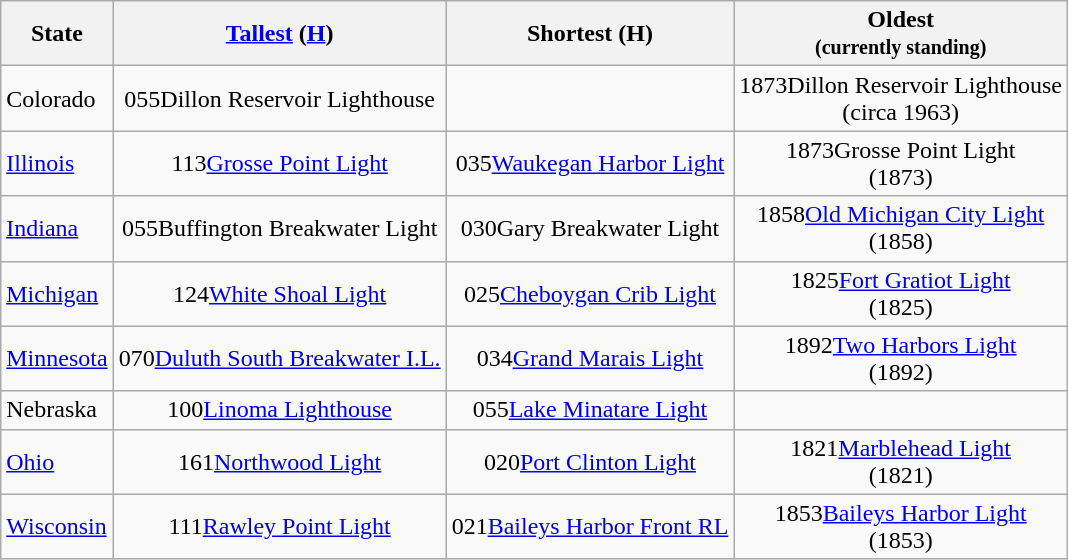<table class="wikitable sortable">
<tr>
<th>State</th>
<th><a href='#'>Tallest</a> (<a href='#'>H</a>)</th>
<th>Shortest (H)</th>
<th>Oldest<br><small>(currently standing)</small></th>
</tr>
<tr>
<td>Colorado</td>
<td style="text-align: center;"><span>055</span>Dillon Reservoir Lighthouse<br> </td>
<td></td>
<td style="text-align: center;"><span>1873</span>Dillon Reservoir Lighthouse<br>(circa 1963)</td>
</tr>
<tr>
<td><a href='#'>Illinois</a></td>
<td style="text-align: center;"><span>113</span><a href='#'>Grosse Point Light</a><br> </td>
<td style="text-align: center;"><span>035</span><a href='#'>Waukegan Harbor Light</a><br> </td>
<td style="text-align: center;"><span>1873</span>Grosse Point Light<br>(1873)</td>
</tr>
<tr>
<td><a href='#'>Indiana</a></td>
<td style="text-align: center;"><span>055</span>Buffington Breakwater Light<br> </td>
<td style="text-align: center;"><span>030</span>Gary Breakwater Light<br> </td>
<td style="text-align: center;"><span>1858</span><a href='#'>Old Michigan City Light</a><br>(1858)</td>
</tr>
<tr>
<td><a href='#'>Michigan</a></td>
<td style="text-align: center;"><span>124</span><a href='#'>White Shoal Light</a><br> </td>
<td style="text-align: center;"><span>025</span><a href='#'>Cheboygan Crib Light</a><br> </td>
<td style="text-align: center;"><span>1825</span><a href='#'>Fort Gratiot Light</a><br>(1825)</td>
</tr>
<tr>
<td><a href='#'>Minnesota</a></td>
<td style="text-align: center;"><span>070</span><a href='#'>Duluth South Breakwater I.L.</a><br> </td>
<td style="text-align: center;"><span>034</span><a href='#'>Grand Marais Light</a><br> </td>
<td style="text-align: center;"><span>1892</span><a href='#'>Two Harbors Light</a><br>(1892)</td>
</tr>
<tr>
<td>Nebraska</td>
<td style="text-align: center;"><span>100</span><a href='#'>Linoma Lighthouse</a><br> </td>
<td style="text-align: center;"><span>055</span><a href='#'>Lake Minatare Light</a><br> </td>
<td></td>
</tr>
<tr>
<td><a href='#'>Ohio</a></td>
<td style="text-align: center;"><span>161</span><a href='#'>Northwood Light</a><br> </td>
<td style="text-align: center;"><span>020</span><a href='#'>Port Clinton Light</a><br> </td>
<td style="text-align: center;"><span>1821</span><a href='#'>Marblehead Light</a><br>(1821)</td>
</tr>
<tr>
<td><a href='#'>Wisconsin</a></td>
<td style="text-align: center;"><span>111</span><a href='#'>Rawley Point Light</a><br> </td>
<td style="text-align: center;"><span>021</span><a href='#'>Baileys Harbor Front RL</a><br></td>
<td style="text-align: center;"><span>1853</span><a href='#'>Baileys Harbor Light</a><br>(1853)</td>
</tr>
</table>
